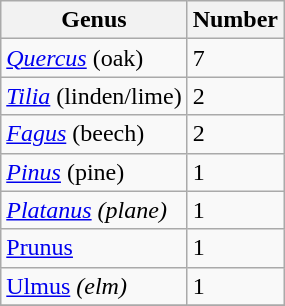<table class="wikitable sortable">
<tr>
<th>Genus</th>
<th>Number</th>
</tr>
<tr>
<td><em><a href='#'>Quercus</a></em> (oak)</td>
<td>7</td>
</tr>
<tr>
<td><em><a href='#'>Tilia</a></em> (linden/lime)</td>
<td>2</td>
</tr>
<tr>
<td><em><a href='#'>Fagus</a></em> (beech)</td>
<td>2</td>
</tr>
<tr>
<td><em><a href='#'>Pinus</a></em> (pine)</td>
<td>1</td>
</tr>
<tr>
<td><em><a href='#'>Platanus</a> (plane)</td>
<td>1</td>
</tr>
<tr>
<td></em><a href='#'>Prunus</a><em></td>
<td>1</td>
</tr>
<tr>
<td></em><a href='#'>Ulmus</a><em> (elm)</td>
<td>1</td>
</tr>
<tr>
</tr>
</table>
